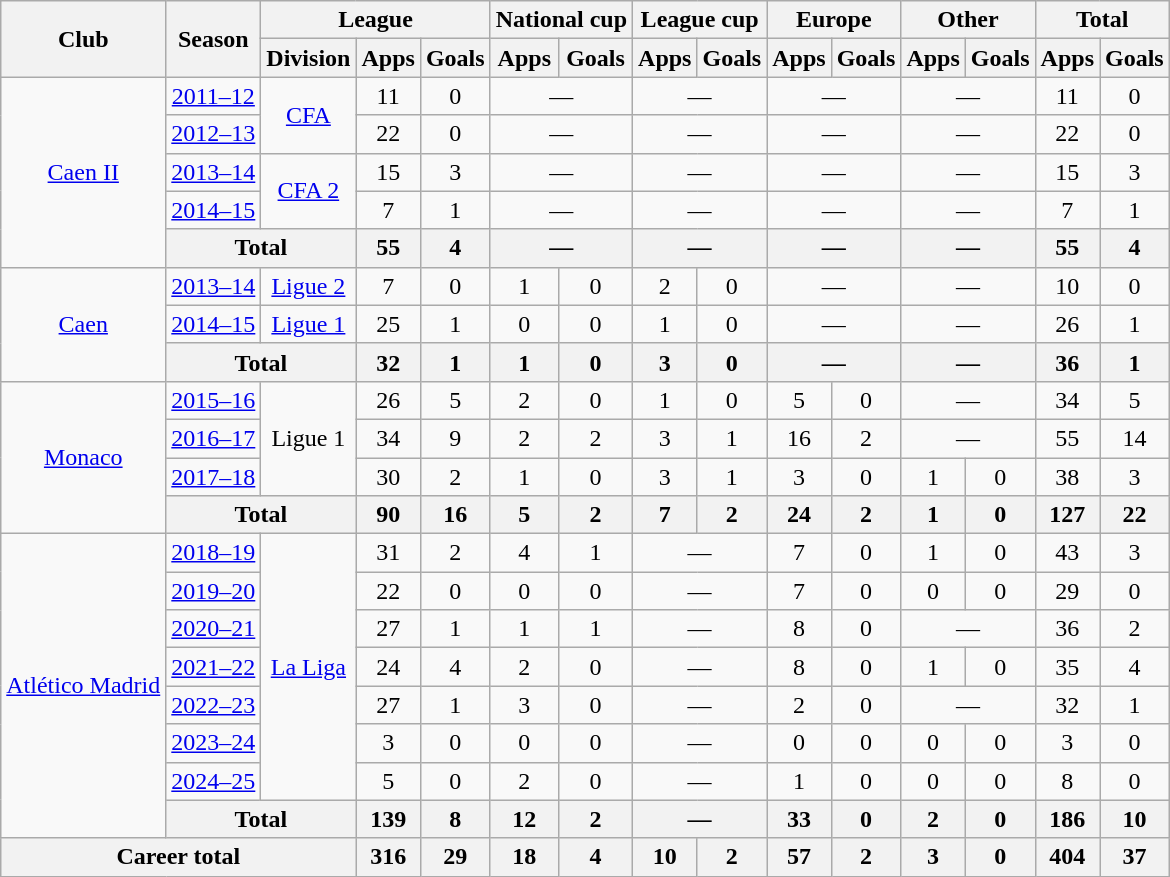<table class=wikitable style=text-align:center>
<tr>
<th rowspan=2>Club</th>
<th rowspan=2>Season</th>
<th colspan=3>League</th>
<th colspan=2>National cup</th>
<th colspan=2>League cup</th>
<th colspan=2>Europe</th>
<th colspan=2>Other</th>
<th colspan=2>Total</th>
</tr>
<tr>
<th>Division</th>
<th>Apps</th>
<th>Goals</th>
<th>Apps</th>
<th>Goals</th>
<th>Apps</th>
<th>Goals</th>
<th>Apps</th>
<th>Goals</th>
<th>Apps</th>
<th>Goals</th>
<th>Apps</th>
<th>Goals</th>
</tr>
<tr>
<td rowspan=5><a href='#'>Caen II</a></td>
<td><a href='#'>2011–12</a></td>
<td rowspan=2><a href='#'>CFA</a></td>
<td>11</td>
<td>0</td>
<td colspan=2>—</td>
<td colspan=2>—</td>
<td colspan=2>—</td>
<td colspan=2>—</td>
<td>11</td>
<td>0</td>
</tr>
<tr>
<td><a href='#'>2012–13</a></td>
<td>22</td>
<td>0</td>
<td colspan=2>—</td>
<td colspan=2>—</td>
<td colspan=2>—</td>
<td colspan=2>—</td>
<td>22</td>
<td>0</td>
</tr>
<tr>
<td><a href='#'>2013–14</a></td>
<td rowspan=2><a href='#'>CFA 2</a></td>
<td>15</td>
<td>3</td>
<td colspan=2>—</td>
<td colspan=2>—</td>
<td colspan=2>—</td>
<td colspan=2>—</td>
<td>15</td>
<td>3</td>
</tr>
<tr>
<td><a href='#'>2014–15</a></td>
<td>7</td>
<td>1</td>
<td colspan=2>—</td>
<td colspan=2>—</td>
<td colspan=2>—</td>
<td colspan=2>—</td>
<td>7</td>
<td>1</td>
</tr>
<tr>
<th colspan=2>Total</th>
<th>55</th>
<th>4</th>
<th colspan=2>—</th>
<th colspan=2>—</th>
<th colspan=2>—</th>
<th colspan=2>—</th>
<th>55</th>
<th>4</th>
</tr>
<tr>
<td rowspan=3><a href='#'>Caen</a></td>
<td><a href='#'>2013–14</a></td>
<td><a href='#'>Ligue 2</a></td>
<td>7</td>
<td>0</td>
<td>1</td>
<td>0</td>
<td>2</td>
<td>0</td>
<td colspan=2>—</td>
<td colspan=2>—</td>
<td>10</td>
<td>0</td>
</tr>
<tr>
<td><a href='#'>2014–15</a></td>
<td><a href='#'>Ligue 1</a></td>
<td>25</td>
<td>1</td>
<td>0</td>
<td>0</td>
<td>1</td>
<td>0</td>
<td colspan=2>—</td>
<td colspan=2>—</td>
<td>26</td>
<td>1</td>
</tr>
<tr>
<th colspan=2>Total</th>
<th>32</th>
<th>1</th>
<th>1</th>
<th>0</th>
<th>3</th>
<th>0</th>
<th colspan=2>—</th>
<th colspan=2>—</th>
<th>36</th>
<th>1</th>
</tr>
<tr>
<td rowspan=4><a href='#'>Monaco</a></td>
<td><a href='#'>2015–16</a></td>
<td rowspan=3>Ligue 1</td>
<td>26</td>
<td>5</td>
<td>2</td>
<td>0</td>
<td>1</td>
<td>0</td>
<td>5</td>
<td>0</td>
<td colspan=2>—</td>
<td>34</td>
<td>5</td>
</tr>
<tr>
<td><a href='#'>2016–17</a></td>
<td>34</td>
<td>9</td>
<td>2</td>
<td>2</td>
<td>3</td>
<td>1</td>
<td>16</td>
<td>2</td>
<td colspan=2>—</td>
<td>55</td>
<td>14</td>
</tr>
<tr>
<td><a href='#'>2017–18</a></td>
<td>30</td>
<td>2</td>
<td>1</td>
<td>0</td>
<td>3</td>
<td>1</td>
<td>3</td>
<td>0</td>
<td>1</td>
<td>0</td>
<td>38</td>
<td>3</td>
</tr>
<tr>
<th colspan=2>Total</th>
<th>90</th>
<th>16</th>
<th>5</th>
<th>2</th>
<th>7</th>
<th>2</th>
<th>24</th>
<th>2</th>
<th>1</th>
<th>0</th>
<th>127</th>
<th>22</th>
</tr>
<tr>
<td rowspan=8><a href='#'>Atlético Madrid</a></td>
<td><a href='#'>2018–19</a></td>
<td rowspan=7><a href='#'>La Liga</a></td>
<td>31</td>
<td>2</td>
<td>4</td>
<td>1</td>
<td colspan=2>—</td>
<td>7</td>
<td>0</td>
<td>1</td>
<td>0</td>
<td>43</td>
<td>3</td>
</tr>
<tr>
<td><a href='#'>2019–20</a></td>
<td>22</td>
<td>0</td>
<td>0</td>
<td>0</td>
<td colspan=2>—</td>
<td>7</td>
<td>0</td>
<td>0</td>
<td>0</td>
<td>29</td>
<td>0</td>
</tr>
<tr>
<td><a href='#'>2020–21</a></td>
<td>27</td>
<td>1</td>
<td>1</td>
<td>1</td>
<td colspan=2>—</td>
<td>8</td>
<td>0</td>
<td colspan=2>—</td>
<td>36</td>
<td>2</td>
</tr>
<tr>
<td><a href='#'>2021–22</a></td>
<td>24</td>
<td>4</td>
<td>2</td>
<td>0</td>
<td colspan=2>—</td>
<td>8</td>
<td>0</td>
<td>1</td>
<td>0</td>
<td>35</td>
<td>4</td>
</tr>
<tr>
<td><a href='#'>2022–23</a></td>
<td>27</td>
<td>1</td>
<td>3</td>
<td>0</td>
<td colspan=2>—</td>
<td>2</td>
<td>0</td>
<td colspan=2>—</td>
<td>32</td>
<td>1</td>
</tr>
<tr>
<td><a href='#'>2023–24</a></td>
<td>3</td>
<td>0</td>
<td>0</td>
<td>0</td>
<td colspan=2>—</td>
<td>0</td>
<td>0</td>
<td>0</td>
<td>0</td>
<td>3</td>
<td>0</td>
</tr>
<tr>
<td><a href='#'>2024–25</a></td>
<td>5</td>
<td>0</td>
<td>2</td>
<td>0</td>
<td colspan=2>—</td>
<td>1</td>
<td>0</td>
<td>0</td>
<td>0</td>
<td>8</td>
<td>0</td>
</tr>
<tr>
<th colspan=2>Total</th>
<th>139</th>
<th>8</th>
<th>12</th>
<th>2</th>
<th colspan=2>—</th>
<th>33</th>
<th>0</th>
<th>2</th>
<th>0</th>
<th>186</th>
<th>10</th>
</tr>
<tr>
<th colspan=3>Career total</th>
<th>316</th>
<th>29</th>
<th>18</th>
<th>4</th>
<th>10</th>
<th>2</th>
<th>57</th>
<th>2</th>
<th>3</th>
<th>0</th>
<th>404</th>
<th>37</th>
</tr>
</table>
